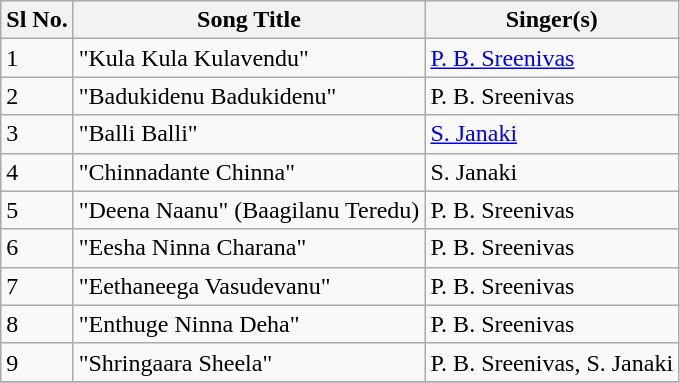<table class="wikitable">
<tr>
<th>Sl No.</th>
<th>Song Title</th>
<th>Singer(s)</th>
</tr>
<tr>
<td>1</td>
<td>"Kula Kula Kulavendu"</td>
<td><a href='#'>P. B. Sreenivas</a></td>
</tr>
<tr>
<td>2</td>
<td>"Badukidenu Badukidenu"</td>
<td>P. B. Sreenivas</td>
</tr>
<tr>
<td>3</td>
<td>"Balli Balli"</td>
<td><a href='#'>S. Janaki</a></td>
</tr>
<tr>
<td>4</td>
<td>"Chinnadante Chinna"</td>
<td>S. Janaki</td>
</tr>
<tr>
<td>5</td>
<td>"Deena Naanu" (Baagilanu Teredu)</td>
<td>P. B. Sreenivas</td>
</tr>
<tr>
<td>6</td>
<td>"Eesha Ninna Charana"</td>
<td>P. B. Sreenivas</td>
</tr>
<tr>
<td>7</td>
<td>"Eethaneega Vasudevanu"</td>
<td>P. B. Sreenivas</td>
</tr>
<tr>
<td>8</td>
<td>"Enthuge Ninna Deha"</td>
<td>P. B. Sreenivas</td>
</tr>
<tr>
<td>9</td>
<td>"Shringaara Sheela"</td>
<td>P. B. Sreenivas, S. Janaki</td>
</tr>
<tr>
</tr>
</table>
